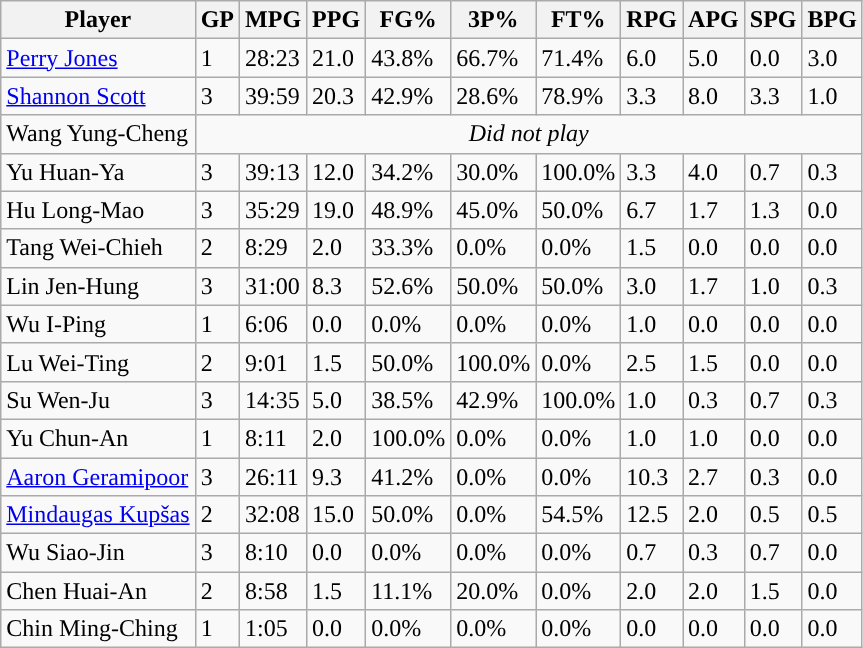<table class="wikitable">
<tr>
<th>Player</th>
<th>GP</th>
<th>MPG</th>
<th>PPG</th>
<th>FG%</th>
<th>3P%</th>
<th>FT%</th>
<th>RPG</th>
<th>APG</th>
<th>SPG</th>
<th>BPG</th>
</tr>
<tr>
<td><a href='#'>Perry Jones</a></td>
<td>1</td>
<td>28:23</td>
<td>21.0</td>
<td>43.8%</td>
<td>66.7%</td>
<td>71.4%</td>
<td>6.0</td>
<td>5.0</td>
<td>0.0</td>
<td>3.0</td>
</tr>
<tr>
<td><a href='#'>Shannon Scott</a></td>
<td>3</td>
<td>39:59</td>
<td>20.3</td>
<td>42.9%</td>
<td>28.6%</td>
<td>78.9%</td>
<td>3.3</td>
<td>8.0</td>
<td>3.3</td>
<td>1.0</td>
</tr>
<tr>
<td>Wang Yung-Cheng</td>
<td colspan=10 align=center><em>Did not play</em></td>
</tr>
<tr>
<td>Yu Huan-Ya</td>
<td>3</td>
<td>39:13</td>
<td>12.0</td>
<td>34.2%</td>
<td>30.0%</td>
<td>100.0%</td>
<td>3.3</td>
<td>4.0</td>
<td>0.7</td>
<td>0.3</td>
</tr>
<tr>
<td>Hu Long-Mao</td>
<td>3</td>
<td>35:29</td>
<td>19.0</td>
<td>48.9%</td>
<td>45.0%</td>
<td>50.0%</td>
<td>6.7</td>
<td>1.7</td>
<td>1.3</td>
<td>0.0</td>
</tr>
<tr>
<td>Tang Wei-Chieh</td>
<td>2</td>
<td>8:29</td>
<td>2.0</td>
<td>33.3%</td>
<td>0.0%</td>
<td>0.0%</td>
<td>1.5</td>
<td>0.0</td>
<td>0.0</td>
<td>0.0</td>
</tr>
<tr>
<td>Lin Jen-Hung</td>
<td>3</td>
<td>31:00</td>
<td>8.3</td>
<td>52.6%</td>
<td>50.0%</td>
<td>50.0%</td>
<td>3.0</td>
<td>1.7</td>
<td>1.0</td>
<td>0.3</td>
</tr>
<tr>
<td>Wu I-Ping</td>
<td>1</td>
<td>6:06</td>
<td>0.0</td>
<td>0.0%</td>
<td>0.0%</td>
<td>0.0%</td>
<td>1.0</td>
<td>0.0</td>
<td>0.0</td>
<td>0.0</td>
</tr>
<tr>
<td>Lu Wei-Ting</td>
<td>2</td>
<td>9:01</td>
<td>1.5</td>
<td>50.0%</td>
<td>100.0%</td>
<td>0.0%</td>
<td>2.5</td>
<td>1.5</td>
<td>0.0</td>
<td>0.0</td>
</tr>
<tr>
<td>Su Wen-Ju</td>
<td>3</td>
<td>14:35</td>
<td>5.0</td>
<td>38.5%</td>
<td>42.9%</td>
<td>100.0%</td>
<td>1.0</td>
<td>0.3</td>
<td>0.7</td>
<td>0.3</td>
</tr>
<tr>
<td>Yu Chun-An</td>
<td>1</td>
<td>8:11</td>
<td>2.0</td>
<td>100.0%</td>
<td>0.0%</td>
<td>0.0%</td>
<td>1.0</td>
<td>1.0</td>
<td>0.0</td>
<td>0.0</td>
</tr>
<tr>
<td><a href='#'>Aaron Geramipoor</a></td>
<td>3</td>
<td>26:11</td>
<td>9.3</td>
<td>41.2%</td>
<td>0.0%</td>
<td>0.0%</td>
<td>10.3</td>
<td>2.7</td>
<td>0.3</td>
<td>0.0</td>
</tr>
<tr>
<td><a href='#'>Mindaugas Kupšas</a></td>
<td>2</td>
<td>32:08</td>
<td>15.0</td>
<td>50.0%</td>
<td>0.0%</td>
<td>54.5%</td>
<td>12.5</td>
<td>2.0</td>
<td>0.5</td>
<td>0.5</td>
</tr>
<tr>
<td>Wu Siao-Jin</td>
<td>3</td>
<td>8:10</td>
<td>0.0</td>
<td>0.0%</td>
<td>0.0%</td>
<td>0.0%</td>
<td>0.7</td>
<td>0.3</td>
<td>0.7</td>
<td>0.0</td>
</tr>
<tr>
<td>Chen Huai-An</td>
<td>2</td>
<td>8:58</td>
<td>1.5</td>
<td>11.1%</td>
<td>20.0%</td>
<td>0.0%</td>
<td>2.0</td>
<td>2.0</td>
<td>1.5</td>
<td>0.0</td>
</tr>
<tr>
<td>Chin Ming-Ching</td>
<td>1</td>
<td>1:05</td>
<td>0.0</td>
<td>0.0%</td>
<td>0.0%</td>
<td>0.0%</td>
<td>0.0</td>
<td>0.0</td>
<td>0.0</td>
<td>0.0</td>
</tr>
</table>
